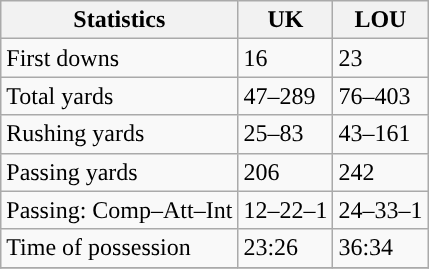<table class="wikitable" style="float: left;">
<tr>
<th>Statistics</th>
<th>UK</th>
<th>LOU</th>
</tr>
<tr>
<td>First downs</td>
<td>16</td>
<td>23</td>
</tr>
<tr>
<td>Total yards</td>
<td>47–289</td>
<td>76–403</td>
</tr>
<tr>
<td>Rushing yards</td>
<td>25–83</td>
<td>43–161</td>
</tr>
<tr>
<td>Passing yards</td>
<td>206</td>
<td>242</td>
</tr>
<tr>
<td>Passing: Comp–Att–Int</td>
<td>12–22–1</td>
<td>24–33–1</td>
</tr>
<tr>
<td>Time of possession</td>
<td>23:26</td>
<td>36:34</td>
</tr>
<tr>
</tr>
</table>
